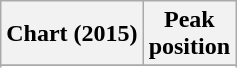<table class="wikitable sortable plainrowheaders" style="text-align:center">
<tr>
<th scope="col">Chart (2015)</th>
<th scope="col">Peak<br>position</th>
</tr>
<tr>
</tr>
<tr>
</tr>
<tr>
</tr>
<tr>
</tr>
<tr>
</tr>
<tr>
</tr>
<tr>
</tr>
<tr>
</tr>
<tr>
</tr>
<tr>
</tr>
<tr>
</tr>
<tr>
</tr>
<tr>
</tr>
<tr>
</tr>
<tr>
</tr>
<tr>
</tr>
<tr>
</tr>
<tr>
</tr>
<tr>
</tr>
<tr>
</tr>
<tr>
</tr>
</table>
